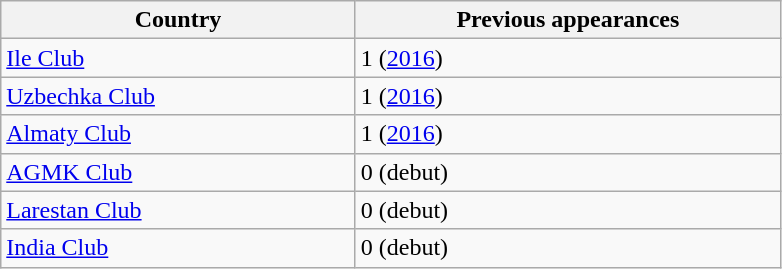<table class="wikitable sortable">
<tr>
<th width=25%>Country</th>
<th width=30%>Previous appearances</th>
</tr>
<tr>
<td> <a href='#'>Ile Club</a></td>
<td>1 (<a href='#'>2016</a>)</td>
</tr>
<tr>
<td> <a href='#'>Uzbechka Club</a></td>
<td>1 (<a href='#'>2016</a>)</td>
</tr>
<tr>
<td> <a href='#'>Almaty Club</a></td>
<td>1 (<a href='#'>2016</a>)</td>
</tr>
<tr>
<td> <a href='#'>AGMK Club</a></td>
<td>0 (debut)</td>
</tr>
<tr>
<td> <a href='#'>Larestan Club</a></td>
<td>0 (debut)</td>
</tr>
<tr>
<td> <a href='#'>India Club</a></td>
<td>0 (debut)</td>
</tr>
</table>
